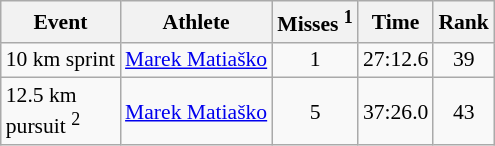<table class="wikitable" style="font-size:90%">
<tr>
<th>Event</th>
<th>Athlete</th>
<th>Misses <sup>1</sup></th>
<th>Time</th>
<th>Rank</th>
</tr>
<tr>
<td>10 km sprint</td>
<td><a href='#'>Marek Matiaško</a></td>
<td align="center">1</td>
<td align="center">27:12.6</td>
<td align="center">39</td>
</tr>
<tr>
<td>12.5 km <br> pursuit <sup>2</sup></td>
<td><a href='#'>Marek Matiaško</a></td>
<td align="center">5</td>
<td align="center">37:26.0</td>
<td align="center">43</td>
</tr>
</table>
